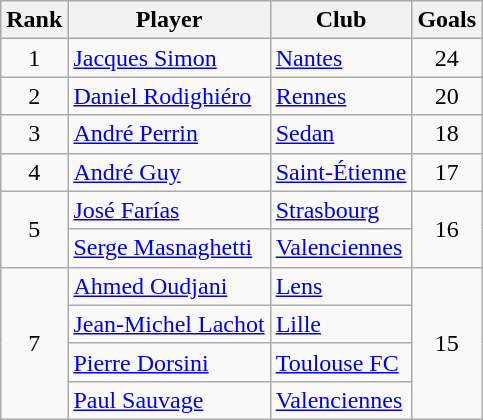<table class="wikitable" style="text-align:center">
<tr>
<th>Rank</th>
<th>Player</th>
<th>Club</th>
<th>Goals</th>
</tr>
<tr>
<td>1</td>
<td align="left"> <a href='#'>Jacques Simon</a></td>
<td align="left"><a href='#'>Nantes</a></td>
<td>24</td>
</tr>
<tr>
<td>2</td>
<td align="left"> <a href='#'>Daniel Rodighiéro</a></td>
<td align="left"><a href='#'>Rennes</a></td>
<td>20</td>
</tr>
<tr>
<td>3</td>
<td align="left"> <a href='#'>André Perrin</a></td>
<td align="left"><a href='#'>Sedan</a></td>
<td>18</td>
</tr>
<tr>
<td>4</td>
<td align="left"> <a href='#'>André Guy</a></td>
<td align="left"><a href='#'>Saint-Étienne</a></td>
<td>17</td>
</tr>
<tr>
<td rowspan="2">5</td>
<td align="left"> <a href='#'>José Farías</a></td>
<td align="left"><a href='#'>Strasbourg</a></td>
<td rowspan="2">16</td>
</tr>
<tr>
<td align="left"> <a href='#'>Serge Masnaghetti</a></td>
<td align="left"><a href='#'>Valenciennes</a></td>
</tr>
<tr>
<td rowspan="4">7</td>
<td align="left"> <a href='#'>Ahmed Oudjani</a></td>
<td align="left"><a href='#'>Lens</a></td>
<td rowspan="4">15</td>
</tr>
<tr>
<td align="left"> <a href='#'>Jean-Michel Lachot</a></td>
<td align="left"><a href='#'>Lille</a></td>
</tr>
<tr>
<td align="left"> <a href='#'>Pierre Dorsini</a></td>
<td align="left"><a href='#'>Toulouse FC</a></td>
</tr>
<tr>
<td align="left"> <a href='#'>Paul Sauvage</a></td>
<td align="left"><a href='#'>Valenciennes</a></td>
</tr>
</table>
